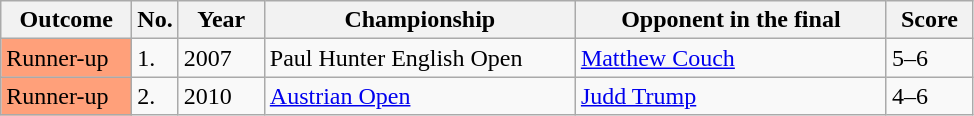<table class="wikitable sortable">
<tr>
<th scope="col" style="width:80px;">Outcome</th>
<th scope="col" style="width:20px;">No.</th>
<th scope="col" style="width:50px;">Year</th>
<th scope="col" style="width:200px;">Championship</th>
<th scope="col" style="width:200px;">Opponent in the final</th>
<th scope="col" style="width:50px;">Score</th>
</tr>
<tr>
<td style="background:#ffa07a;">Runner-up</td>
<td>1.</td>
<td>2007</td>
<td>Paul Hunter English Open</td>
<td> <a href='#'>Matthew Couch</a></td>
<td>5–6</td>
</tr>
<tr>
<td style="background:#ffa07a;">Runner-up</td>
<td>2.</td>
<td>2010</td>
<td><a href='#'>Austrian Open</a></td>
<td> <a href='#'>Judd Trump</a></td>
<td>4–6</td>
</tr>
</table>
